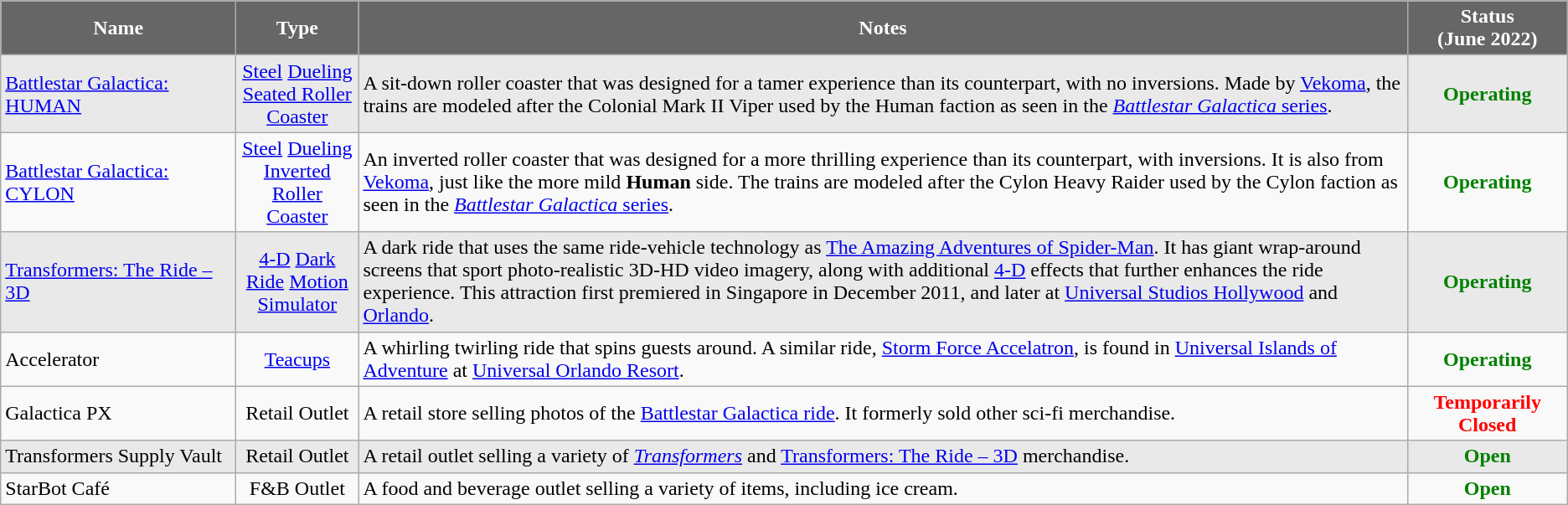<table class=wikitable>
<tr>
<th scope="col" style="background:#666; color:#fff; width:180px;">Name</th>
<th scope="col" style="background:#666; color:#fff; width:90px;">Type</th>
<th style="background:#666; color:#fff;" scope="col">Notes</th>
<th scope="col" style="background:#666; color:#fff; width:120px;">Status<br>(June 2022)</th>
</tr>
<tr style="background:#e9e9e9;">
<td><a href='#'>Battlestar Galactica: HUMAN</a></td>
<td align="center"><a href='#'>Steel</a> <a href='#'>Dueling</a> <a href='#'>Seated Roller Coaster</a></td>
<td>A sit-down roller coaster that was designed for a tamer experience than its counterpart, with no inversions. Made by <a href='#'>Vekoma</a>, the trains are modeled after the Colonial Mark II Viper used by the Human faction as seen in the <a href='#'><em>Battlestar Galactica</em> series</a>.</td>
<td style="color:Green;" align="center"><strong>Operating</strong></td>
</tr>
<tr>
<td><a href='#'>Battlestar Galactica: CYLON</a></td>
<td align="center"><a href='#'>Steel</a> <a href='#'>Dueling</a> <a href='#'>Inverted</a> <a href='#'>Roller Coaster</a></td>
<td>An inverted roller coaster that was designed for a more thrilling experience than its counterpart, with inversions. It is also from <a href='#'>Vekoma</a>, just like the more mild <strong>Human</strong> side. The trains are modeled after the Cylon Heavy Raider used by the Cylon faction as seen in the <a href='#'><em>Battlestar Galactica</em> series</a>.</td>
<td style="color:Green;" align="center"><strong>Operating</strong></td>
</tr>
<tr style="background:#e9e9e9;">
<td><a href='#'>Transformers: The Ride – 3D</a></td>
<td align="center"><a href='#'>4-D</a> <a href='#'>Dark Ride</a> <a href='#'>Motion Simulator</a></td>
<td>A dark ride that uses the same ride-vehicle technology as <a href='#'>The Amazing Adventures of Spider-Man</a>. It has giant wrap-around screens that sport photo-realistic 3D-HD video imagery, along with additional <a href='#'>4-D</a> effects that further enhances the ride experience. This attraction first premiered in Singapore in December 2011, and later at <a href='#'>Universal Studios Hollywood</a> and <a href='#'>Orlando</a>.</td>
<td style="color:green;" align="center"><strong>Operating</strong></td>
</tr>
<tr>
<td>Accelerator</td>
<td align=center><a href='#'>Teacups</a></td>
<td>A whirling twirling ride that spins guests around. A similar ride, <a href='#'>Storm Force Accelatron</a>, is found in <a href='#'>Universal Islands of Adventure</a> at <a href='#'>Universal Orlando Resort</a>.</td>
<td style="color:green;" align=center><strong>Operating</strong></td>
</tr>
<tr>
<td>Galactica PX</td>
<td align=center>Retail Outlet</td>
<td>A retail store selling photos of the <a href='#'>Battlestar Galactica ride</a>. It formerly sold other sci-fi merchandise.</td>
<td style="color:red;" align=center><strong>Temporarily Closed</strong></td>
</tr>
<tr style="background:#e9e9e9;">
<td>Transformers Supply Vault</td>
<td align=center>Retail Outlet</td>
<td>A retail outlet selling a variety of <em><a href='#'>Transformers</a></em> and <a href='#'>Transformers: The Ride – 3D</a> merchandise.</td>
<td style="color:green;" align=center><strong>Open</strong></td>
</tr>
<tr>
<td>StarBot Café</td>
<td align=center><abbr>F&B</abbr> Outlet</td>
<td>A food and beverage outlet selling a variety of items, including ice cream.</td>
<td style="color:green;" align=center><strong>Open</strong></td>
</tr>
</table>
